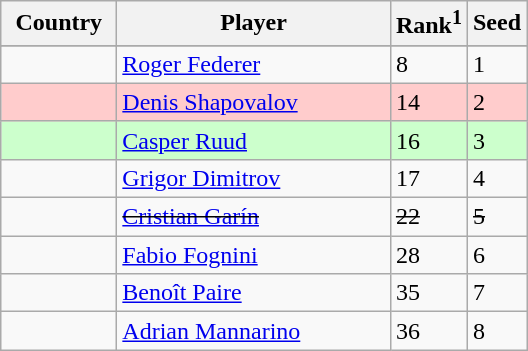<table class="sortable wikitable">
<tr>
<th width="70">Country</th>
<th width="175">Player</th>
<th>Rank<sup>1</sup></th>
<th>Seed</th>
</tr>
<tr>
</tr>
<tr>
<td></td>
<td><a href='#'>Roger Federer</a></td>
<td>8</td>
<td>1</td>
</tr>
<tr bgcolor=#fcc>
<td></td>
<td><a href='#'>Denis Shapovalov</a></td>
<td>14</td>
<td>2</td>
</tr>
<tr bgcolor=#cfc>
<td></td>
<td><a href='#'>Casper Ruud</a></td>
<td>16</td>
<td>3</td>
</tr>
<tr>
<td></td>
<td><a href='#'>Grigor Dimitrov</a></td>
<td>17</td>
<td>4</td>
</tr>
<tr>
<td><s></s></td>
<td><s><a href='#'>Cristian Garín</a></s></td>
<td><s>22</s></td>
<td><s>5</s></td>
</tr>
<tr>
<td></td>
<td><a href='#'>Fabio Fognini</a></td>
<td>28</td>
<td>6</td>
</tr>
<tr>
<td></td>
<td><a href='#'>Benoît Paire</a></td>
<td>35</td>
<td>7</td>
</tr>
<tr>
<td></td>
<td><a href='#'>Adrian Mannarino</a></td>
<td>36</td>
<td>8</td>
</tr>
</table>
